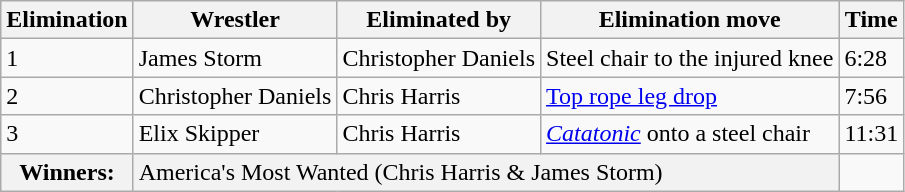<table class="wikitable">
<tr>
<th>Elimination</th>
<th>Wrestler</th>
<th>Eliminated by</th>
<th>Elimination move</th>
<th>Time</th>
</tr>
<tr>
<td>1</td>
<td>James Storm</td>
<td>Christopher Daniels</td>
<td>Steel chair to the injured knee</td>
<td>6:28</td>
</tr>
<tr>
<td>2</td>
<td>Christopher Daniels</td>
<td>Chris Harris</td>
<td><a href='#'>Top rope leg drop</a></td>
<td>7:56</td>
</tr>
<tr>
<td>3</td>
<td>Elix Skipper</td>
<td>Chris Harris</td>
<td><em><a href='#'>Catatonic</a></em> onto a steel chair</td>
<td>11:31</td>
</tr>
<tr>
<th>Winners:</th>
<td colspan="3" bgcolor="#f2f2f2">America's Most Wanted (Chris Harris & James Storm)</td>
</tr>
</table>
